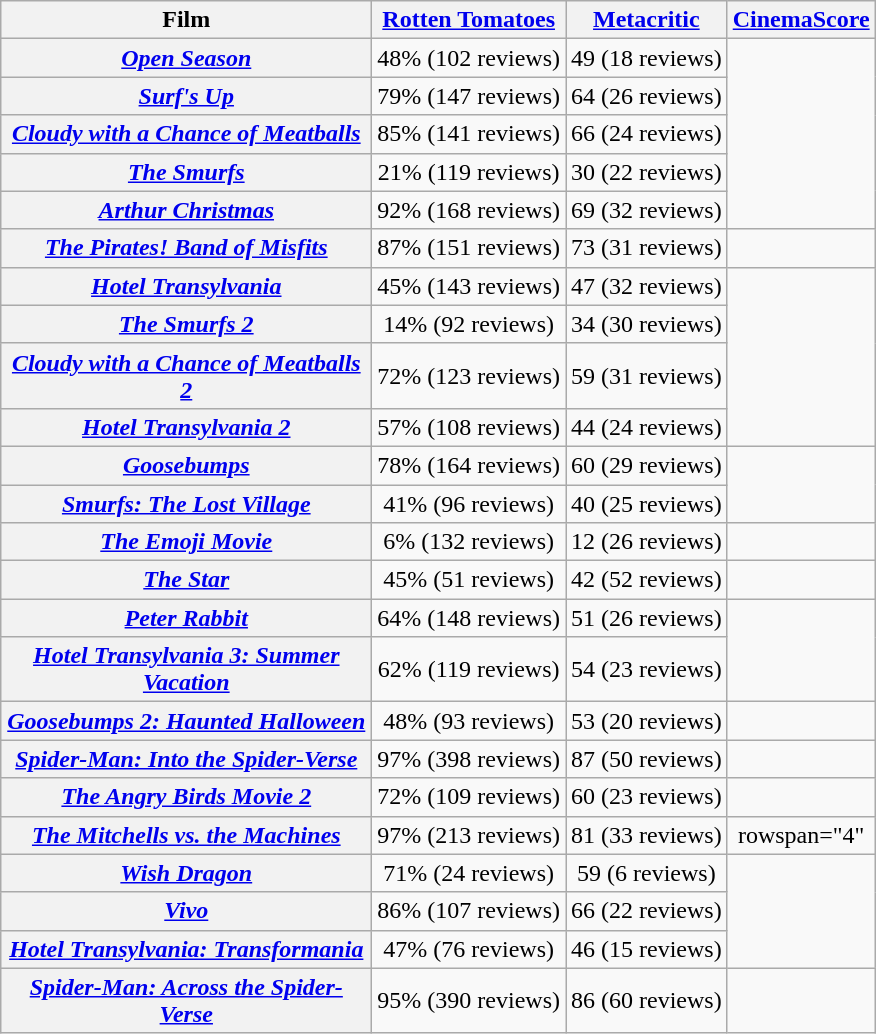<table class="sortable wikitable plainrowheaders" style="text-align: center;">
<tr>
<th style="width:240px;">Film</th>
<th data-sort-type="number"><a href='#'>Rotten Tomatoes</a></th>
<th data-sort-type="number"><a href='#'>Metacritic</a></th>
<th><a href='#'>CinemaScore</a></th>
</tr>
<tr>
<th scope="row"><em><a href='#'>Open Season</a></em></th>
<td>48% (102 reviews)</td>
<td>49 (18 reviews)</td>
<td rowspan="5"></td>
</tr>
<tr>
<th scope="row"><em><a href='#'>Surf's Up</a></em></th>
<td>79% (147 reviews)</td>
<td>64 (26 reviews)</td>
</tr>
<tr>
<th scope="row"><em><a href='#'>Cloudy with a Chance of Meatballs</a></em></th>
<td>85% (141 reviews)</td>
<td>66 (24 reviews)</td>
</tr>
<tr>
<th scope="row"><em><a href='#'>The Smurfs</a></em></th>
<td>21% (119 reviews)</td>
<td>30 (22 reviews)</td>
</tr>
<tr>
<th scope="row"><em><a href='#'>Arthur Christmas</a></em></th>
<td>92% (168 reviews)</td>
<td>69 (32 reviews)</td>
</tr>
<tr>
<th scope="row"><em><a href='#'>The Pirates! Band of Misfits</a></em></th>
<td>87% (151 reviews)</td>
<td>73 (31 reviews)</td>
<td></td>
</tr>
<tr>
<th scope="row"><em><a href='#'>Hotel Transylvania</a></em></th>
<td>45% (143 reviews)</td>
<td>47 (32 reviews)</td>
<td rowspan="4"></td>
</tr>
<tr>
<th scope="row"><em><a href='#'>The Smurfs 2</a></em></th>
<td>14% (92 reviews)</td>
<td>34 (30 reviews)</td>
</tr>
<tr>
<th scope="row"><em><a href='#'>Cloudy with a Chance of Meatballs 2</a></em></th>
<td>72% (123 reviews)</td>
<td>59 (31 reviews)</td>
</tr>
<tr>
<th scope="row"><em><a href='#'>Hotel Transylvania 2</a></em></th>
<td>57% (108 reviews)</td>
<td>44 (24 reviews)</td>
</tr>
<tr>
<th scope="row"><em><a href='#'>Goosebumps</a></em></th>
<td>78% (164 reviews)</td>
<td>60 (29 reviews)</td>
<td rowspan="2"></td>
</tr>
<tr>
<th scope="row"><em><a href='#'>Smurfs: The Lost Village</a></em></th>
<td>41% (96 reviews)</td>
<td>40 (25 reviews)</td>
</tr>
<tr>
<th scope="row"><em><a href='#'>The Emoji Movie</a></em></th>
<td>6% (132 reviews)</td>
<td>12 (26 reviews)</td>
<td></td>
</tr>
<tr>
<th scope="row"><em><a href='#'>The Star</a></em></th>
<td>45% (51 reviews)</td>
<td>42 (52 reviews)</td>
<td></td>
</tr>
<tr>
<th scope="row"><em><a href='#'>Peter Rabbit</a></em></th>
<td>64% (148 reviews)</td>
<td>51 (26 reviews)</td>
<td rowspan="2"></td>
</tr>
<tr>
<th scope="row"><em><a href='#'>Hotel Transylvania 3: Summer Vacation</a></em></th>
<td>62% (119 reviews)</td>
<td>54 (23 reviews)</td>
</tr>
<tr>
<th scope="row"><em><a href='#'>Goosebumps 2: Haunted Halloween</a></em></th>
<td>48% (93 reviews)</td>
<td>53 (20 reviews)</td>
<td></td>
</tr>
<tr>
<th scope="row"><em><a href='#'>Spider-Man: Into the Spider-Verse</a></em></th>
<td>97% (398 reviews)</td>
<td>87 (50 reviews)</td>
<td></td>
</tr>
<tr>
<th scope="row"><em><a href='#'>The Angry Birds Movie 2</a></em></th>
<td>72% (109 reviews)</td>
<td>60 (23 reviews)</td>
<td></td>
</tr>
<tr>
<th scope="row"><em><a href='#'>The Mitchells vs. the Machines</a></em></th>
<td>97% (213 reviews)</td>
<td>81 (33 reviews)</td>
<td>rowspan="4" </td>
</tr>
<tr>
<th scope="row"><em><a href='#'>Wish Dragon</a></em></th>
<td>71% (24 reviews)</td>
<td>59 (6 reviews)</td>
</tr>
<tr>
<th scope="row"><em><a href='#'>Vivo</a></em></th>
<td>86% (107 reviews)</td>
<td>66 (22 reviews)</td>
</tr>
<tr>
<th scope="row"><em><a href='#'>Hotel Transylvania: Transformania</a></em></th>
<td>47% (76 reviews)</td>
<td>46 (15 reviews)</td>
</tr>
<tr>
<th scope="row"><em><a href='#'>Spider-Man: Across the Spider-Verse</a></em></th>
<td>95% (390 reviews)</td>
<td>86 (60 reviews)</td>
<td></td>
</tr>
</table>
